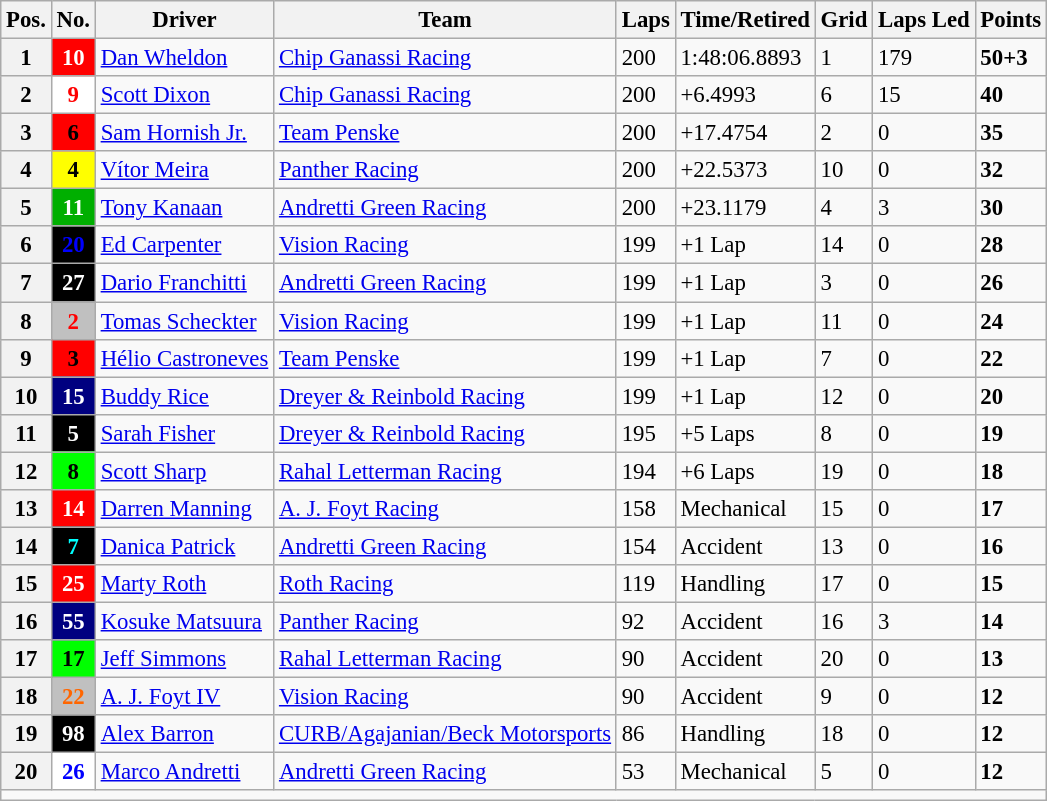<table class="wikitable" style="font-size:95%;">
<tr>
<th>Pos.</th>
<th>No.</th>
<th>Driver</th>
<th>Team</th>
<th>Laps</th>
<th>Time/Retired</th>
<th>Grid</th>
<th>Laps Led</th>
<th>Points</th>
</tr>
<tr>
<th>1</th>
<td style="background:#FF0000; color:white;" align=center><strong>10</strong></td>
<td> <a href='#'>Dan Wheldon</a></td>
<td> <a href='#'>Chip Ganassi Racing</a></td>
<td>200</td>
<td>1:48:06.8893</td>
<td>1</td>
<td>179</td>
<td><strong>50+3</strong></td>
</tr>
<tr>
<th>2</th>
<td style="background:#FFFFFF; color:red;" align=center><strong>9</strong></td>
<td> <a href='#'>Scott Dixon</a></td>
<td> <a href='#'>Chip Ganassi Racing</a></td>
<td>200</td>
<td>+6.4993</td>
<td>6</td>
<td>15</td>
<td><strong>40</strong></td>
</tr>
<tr>
<th>3</th>
<td style="background:#FF0000; color:black;" align="center"><strong>6</strong></td>
<td> <a href='#'>Sam Hornish Jr.</a></td>
<td> <a href='#'>Team Penske</a></td>
<td>200</td>
<td>+17.4754</td>
<td>2</td>
<td>0</td>
<td><strong>35</strong></td>
</tr>
<tr>
<th>4</th>
<td style="background:#FFFF00; color:Black;" align=center><strong>4</strong></td>
<td> <a href='#'>Vítor Meira</a></td>
<td> <a href='#'>Panther Racing</a></td>
<td>200</td>
<td>+22.5373</td>
<td>10</td>
<td>0</td>
<td><strong>32</strong></td>
</tr>
<tr>
<th>5</th>
<td style="background:#00AF00; color:white;" align=center><strong>11</strong></td>
<td> <a href='#'>Tony Kanaan</a></td>
<td> <a href='#'>Andretti Green Racing</a></td>
<td>200</td>
<td>+23.1179</td>
<td>4</td>
<td>3</td>
<td><strong>30</strong></td>
</tr>
<tr>
<th>6</th>
<td style="background:black; color:blue;" align=center><strong>20</strong></td>
<td> <a href='#'>Ed Carpenter</a></td>
<td> <a href='#'>Vision Racing</a></td>
<td>199</td>
<td>+1 Lap</td>
<td>14</td>
<td>0</td>
<td><strong>28</strong></td>
</tr>
<tr>
<th>7</th>
<td style="background:#000000; color:white;" align=center><strong>27</strong></td>
<td> <a href='#'>Dario Franchitti</a></td>
<td> <a href='#'>Andretti Green Racing</a></td>
<td>199</td>
<td>+1 Lap</td>
<td>3</td>
<td>0</td>
<td><strong>26</strong></td>
</tr>
<tr>
<th>8</th>
<td style="background:#C0C0C0; color:Red;"  align=center><strong>2</strong></td>
<td> <a href='#'>Tomas Scheckter</a></td>
<td> <a href='#'>Vision Racing</a></td>
<td>199</td>
<td>+1 Lap</td>
<td>11</td>
<td>0</td>
<td><strong>24</strong></td>
</tr>
<tr>
<th>9</th>
<td style="background:#FF0000; color:black;" align="center"><strong>3</strong></td>
<td> <a href='#'>Hélio Castroneves</a></td>
<td> <a href='#'>Team Penske</a></td>
<td>199</td>
<td>+1 Lap</td>
<td>7</td>
<td>0</td>
<td><strong>22</strong></td>
</tr>
<tr>
<th>10</th>
<td style="background:#000080; color:white;" align=center><strong>15</strong></td>
<td> <a href='#'>Buddy Rice</a></td>
<td> <a href='#'>Dreyer & Reinbold Racing</a></td>
<td>199</td>
<td>+1 Lap</td>
<td>12</td>
<td>0</td>
<td><strong>20</strong></td>
</tr>
<tr>
<th>11</th>
<td style="background:black; color:white;" align=center><strong>5</strong></td>
<td> <a href='#'>Sarah Fisher</a></td>
<td> <a href='#'>Dreyer & Reinbold Racing</a></td>
<td>195</td>
<td>+5 Laps</td>
<td>8</td>
<td>0</td>
<td><strong>19</strong></td>
</tr>
<tr>
<th>12</th>
<td style="background:#00FF00; color:Black;" align=center><strong>8</strong></td>
<td> <a href='#'>Scott Sharp</a></td>
<td> <a href='#'>Rahal Letterman Racing</a></td>
<td>194</td>
<td>+6 Laps</td>
<td>19</td>
<td>0</td>
<td><strong>18</strong></td>
</tr>
<tr>
<th>13</th>
<td style="background:#ff0000; color:white;" align=center><strong>14</strong></td>
<td> <a href='#'>Darren Manning</a></td>
<td> <a href='#'>A. J. Foyt Racing</a></td>
<td>158</td>
<td>Mechanical</td>
<td>15</td>
<td>0</td>
<td><strong>17</strong></td>
</tr>
<tr>
<th>14</th>
<td style="background:#000000; color:aqua;" align=center><strong>7</strong></td>
<td> <a href='#'>Danica Patrick</a></td>
<td> <a href='#'>Andretti Green Racing</a></td>
<td>154</td>
<td>Accident</td>
<td>13</td>
<td>0</td>
<td><strong>16</strong></td>
</tr>
<tr>
<th>15</th>
<td style="background:red; color:white" align=center><strong>25</strong></td>
<td> <a href='#'>Marty Roth</a></td>
<td> <a href='#'>Roth Racing</a></td>
<td>119</td>
<td>Handling</td>
<td>17</td>
<td>0</td>
<td><strong>15</strong></td>
</tr>
<tr>
<th>16</th>
<td style="background:#000080; color:white;" align=center><strong>55</strong></td>
<td> <a href='#'>Kosuke Matsuura</a></td>
<td> <a href='#'>Panther Racing</a></td>
<td>92</td>
<td>Accident</td>
<td>16</td>
<td>3</td>
<td><strong>14</strong></td>
</tr>
<tr>
<th>17</th>
<td style="background:#00FF00; color:Black;" align=center><strong>17</strong></td>
<td> <a href='#'>Jeff Simmons</a></td>
<td> <a href='#'>Rahal Letterman Racing</a></td>
<td>90</td>
<td>Accident</td>
<td>20</td>
<td>0</td>
<td><strong>13</strong></td>
</tr>
<tr>
<th>18</th>
<td style="background:#C0C0C0; color:#ff6600;" align=center><strong>22</strong></td>
<td> <a href='#'>A. J. Foyt IV</a></td>
<td> <a href='#'>Vision Racing</a></td>
<td>90</td>
<td>Accident</td>
<td>9</td>
<td>0</td>
<td><strong>12</strong></td>
</tr>
<tr>
<th>19</th>
<td style="background:#000000; color:White;" align=center><strong>98</strong></td>
<td> <a href='#'>Alex Barron</a></td>
<td> <a href='#'>CURB/Agajanian/Beck Motorsports</a></td>
<td>86</td>
<td>Handling</td>
<td>18</td>
<td>0</td>
<td><strong>12</strong></td>
</tr>
<tr>
<th>20</th>
<td style="background:#FFFFFF; color:blue;" align=center><strong>26</strong></td>
<td> <a href='#'>Marco Andretti</a></td>
<td> <a href='#'>Andretti Green Racing</a></td>
<td>53</td>
<td>Mechanical</td>
<td>5</td>
<td>0</td>
<td><strong>12</strong></td>
</tr>
<tr>
<td colspan=9 style="text-align:center;"></td>
</tr>
</table>
